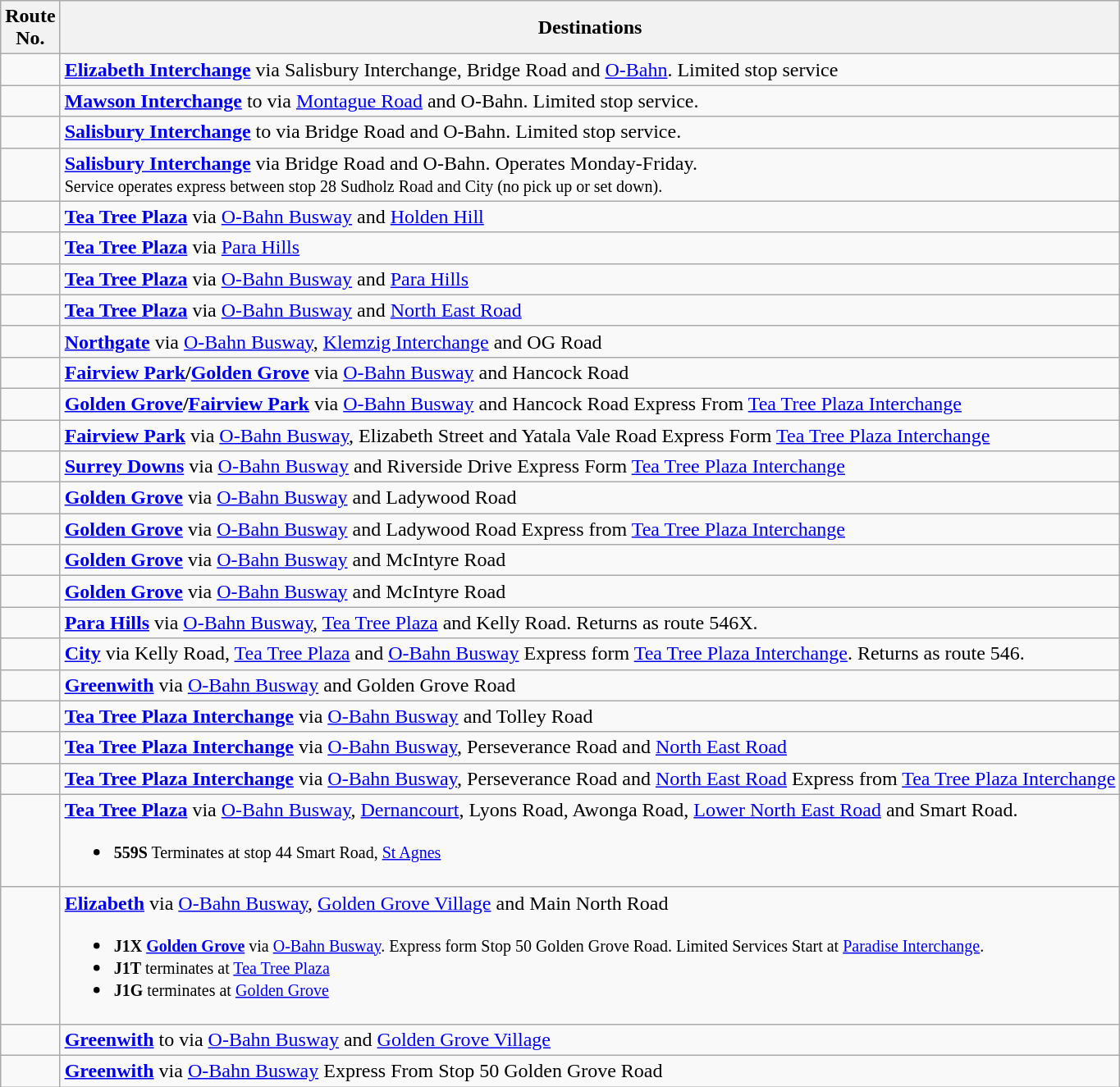<table class="wikitable">
<tr>
<th>Route<br>No.</th>
<th>Destinations</th>
</tr>
<tr>
<td></td>
<td><strong><a href='#'>Elizabeth Interchange</a></strong> via Salisbury Interchange, Bridge Road and <a href='#'>O-Bahn</a>. Limited stop service</td>
</tr>
<tr>
<td></td>
<td><strong><a href='#'>Mawson Interchange</a></strong> to via <a href='#'>Montague Road</a> and O-Bahn. Limited stop service.</td>
</tr>
<tr>
<td></td>
<td><strong><a href='#'>Salisbury Interchange</a></strong> to via Bridge Road and O-Bahn. Limited stop service.</td>
</tr>
<tr>
<td></td>
<td><strong><a href='#'>Salisbury Interchange</a></strong> via Bridge Road and O-Bahn.  Operates Monday-Friday.<br><small>Service operates express between stop 28 Sudholz Road and City (no pick up or set down).</small></td>
</tr>
<tr>
<td></td>
<td><strong><a href='#'>Tea Tree Plaza</a></strong> via <a href='#'>O-Bahn Busway</a> and <a href='#'>Holden Hill</a></td>
</tr>
<tr>
<td></td>
<td><strong><a href='#'>Tea Tree Plaza</a></strong> via <a href='#'>Para Hills</a></td>
</tr>
<tr>
<td></td>
<td><strong><a href='#'>Tea Tree Plaza</a></strong> via <a href='#'>O-Bahn Busway</a> and <a href='#'>Para Hills</a></td>
</tr>
<tr>
<td></td>
<td><strong><a href='#'>Tea Tree Plaza</a></strong> via <a href='#'>O-Bahn Busway</a> and <a href='#'>North East Road</a></td>
</tr>
<tr>
<td></td>
<td><strong><a href='#'>Northgate</a></strong> via <a href='#'>O-Bahn Busway</a>, <a href='#'>Klemzig Interchange</a> and OG Road</td>
</tr>
<tr>
<td></td>
<td><strong><a href='#'>Fairview Park</a>/<a href='#'>Golden Grove</a></strong>  via <a href='#'>O-Bahn Busway</a> and Hancock Road</td>
</tr>
<tr>
<td></td>
<td><strong><a href='#'>Golden Grove</a>/<a href='#'>Fairview Park</a></strong> via <a href='#'>O-Bahn Busway</a> and Hancock Road Express From <a href='#'>Tea Tree Plaza Interchange</a></td>
</tr>
<tr>
<td></td>
<td><strong><a href='#'>Fairview Park</a></strong> via <a href='#'>O-Bahn Busway</a>, Elizabeth Street and Yatala Vale Road Express Form <a href='#'>Tea Tree Plaza Interchange</a></td>
</tr>
<tr>
<td></td>
<td><strong><a href='#'>Surrey Downs</a></strong> via <a href='#'>O-Bahn Busway</a> and Riverside Drive Express Form <a href='#'>Tea Tree Plaza Interchange</a></td>
</tr>
<tr>
<td></td>
<td><strong><a href='#'>Golden Grove</a></strong> via <a href='#'>O-Bahn Busway</a> and Ladywood Road</td>
</tr>
<tr>
<td></td>
<td><strong><a href='#'>Golden Grove</a></strong> via <a href='#'>O-Bahn Busway</a> and Ladywood Road Express from <a href='#'>Tea Tree Plaza Interchange</a></td>
</tr>
<tr>
<td></td>
<td><strong><a href='#'>Golden Grove</a></strong> via <a href='#'>O-Bahn Busway</a> and McIntyre Road</td>
</tr>
<tr>
<td></td>
<td><strong><a href='#'>Golden Grove</a></strong> via <a href='#'>O-Bahn Busway</a> and McIntyre Road</td>
</tr>
<tr>
<td></td>
<td><strong><a href='#'>Para Hills</a></strong> via <a href='#'>O-Bahn Busway</a>, <a href='#'>Tea Tree Plaza</a> and Kelly Road. Returns as route 546X.</td>
</tr>
<tr>
<td></td>
<td><strong><a href='#'>City</a></strong> via Kelly Road, <a href='#'>Tea Tree Plaza</a> and <a href='#'>O-Bahn Busway</a> Express form <a href='#'>Tea Tree Plaza Interchange</a>. Returns as route 546.</td>
</tr>
<tr>
<td></td>
<td><strong><a href='#'>Greenwith</a></strong> via <a href='#'>O-Bahn Busway</a> and Golden Grove Road</td>
</tr>
<tr>
<td></td>
<td><strong><a href='#'>Tea Tree Plaza Interchange</a></strong> via <a href='#'>O-Bahn Busway</a> and Tolley Road</td>
</tr>
<tr>
<td></td>
<td><strong><a href='#'>Tea Tree Plaza Interchange</a></strong> via <a href='#'>O-Bahn Busway</a>, Perseverance Road and <a href='#'>North East Road</a></td>
</tr>
<tr>
<td></td>
<td><strong><a href='#'>Tea Tree Plaza Interchange</a></strong> via <a href='#'>O-Bahn Busway</a>, Perseverance Road and <a href='#'>North East Road</a> Express from <a href='#'>Tea Tree Plaza Interchange</a></td>
</tr>
<tr>
<td></td>
<td><strong><a href='#'>Tea Tree Plaza</a></strong> via <a href='#'>O-Bahn Busway</a>, <a href='#'>Dernancourt</a>, Lyons Road, Awonga Road, <a href='#'>Lower North East Road</a> and Smart Road.<br><ul><li><small><strong>559S</strong> Terminates at stop 44 Smart Road, <a href='#'>St Agnes</a></small></li></ul></td>
</tr>
<tr>
<td></td>
<td><strong><a href='#'>Elizabeth</a></strong> via <a href='#'>O-Bahn Busway</a>, <a href='#'>Golden Grove Village</a> and Main North Road<br><ul><li><small> <strong>J1X</strong> <strong><a href='#'>Golden Grove</a></strong> via <a href='#'>O-Bahn Busway</a>. Express form Stop 50 Golden Grove Road. Limited Services Start at <a href='#'>Paradise Interchange</a>. </small></li><li><small><strong>J1T</strong> terminates at <a href='#'>Tea Tree Plaza</a></small></li><li><small><strong>J1G</strong> terminates at <a href='#'>Golden Grove</a></small></li></ul></td>
</tr>
<tr>
<td></td>
<td><strong><a href='#'>Greenwith</a></strong> to via <a href='#'>O-Bahn Busway</a> and <a href='#'>Golden Grove Village</a></td>
</tr>
<tr>
<td></td>
<td><strong><a href='#'>Greenwith</a></strong> via <a href='#'>O-Bahn Busway</a> Express From Stop 50 Golden Grove Road</td>
</tr>
</table>
